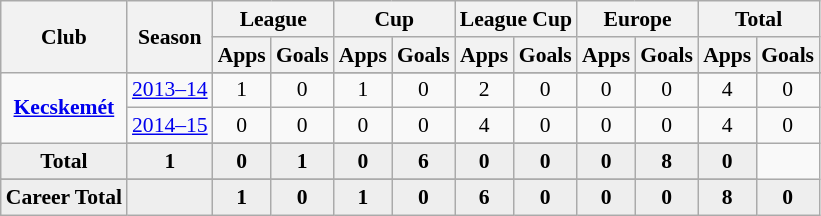<table class="wikitable" style="font-size:90%; text-align: center;">
<tr>
<th rowspan="2">Club</th>
<th rowspan="2">Season</th>
<th colspan="2">League</th>
<th colspan="2">Cup</th>
<th colspan="2">League Cup</th>
<th colspan="2">Europe</th>
<th colspan="2">Total</th>
</tr>
<tr>
<th>Apps</th>
<th>Goals</th>
<th>Apps</th>
<th>Goals</th>
<th>Apps</th>
<th>Goals</th>
<th>Apps</th>
<th>Goals</th>
<th>Apps</th>
<th>Goals</th>
</tr>
<tr ||-||-||-|->
<td rowspan="4" valign="center"><strong><a href='#'>Kecskemét</a></strong></td>
</tr>
<tr>
<td><a href='#'>2013–14</a></td>
<td>1</td>
<td>0</td>
<td>1</td>
<td>0</td>
<td>2</td>
<td>0</td>
<td>0</td>
<td>0</td>
<td>4</td>
<td>0</td>
</tr>
<tr>
<td><a href='#'>2014–15</a></td>
<td>0</td>
<td>0</td>
<td>0</td>
<td>0</td>
<td>4</td>
<td>0</td>
<td>0</td>
<td>0</td>
<td>4</td>
<td>0</td>
</tr>
<tr>
</tr>
<tr style="font-weight:bold; background-color:#eeeeee;">
<td>Total</td>
<td>1</td>
<td>0</td>
<td>1</td>
<td>0</td>
<td>6</td>
<td>0</td>
<td>0</td>
<td>0</td>
<td>8</td>
<td>0</td>
</tr>
<tr>
</tr>
<tr style="font-weight:bold; background-color:#eeeeee;">
<td rowspan="2" valign="top"><strong>Career Total</strong></td>
<td></td>
<td><strong>1</strong></td>
<td><strong>0</strong></td>
<td><strong>1</strong></td>
<td><strong>0</strong></td>
<td><strong>6</strong></td>
<td><strong>0</strong></td>
<td><strong>0</strong></td>
<td><strong>0</strong></td>
<td><strong>8</strong></td>
<td><strong>0</strong></td>
</tr>
</table>
